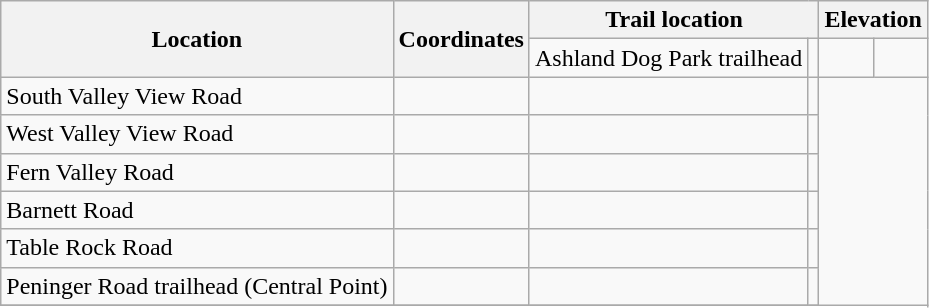<table class="wikitable sortable">
<tr>
<th rowspan=2>Location</th>
<th rowspan=2>Coordinates</th>
<th colspan=2>Trail location</th>
<th colspan=2>Elevation</th>
</tr>
<tr>
<td>Ashland Dog Park trailhead</td>
<td></td>
<td></td>
<td></td>
</tr>
<tr>
<td>South Valley View Road</td>
<td></td>
<td></td>
<td></td>
</tr>
<tr>
<td>West Valley View Road</td>
<td></td>
<td></td>
<td></td>
</tr>
<tr>
<td>Fern Valley Road</td>
<td></td>
<td></td>
<td></td>
</tr>
<tr>
<td>Barnett Road</td>
<td></td>
<td></td>
<td></td>
</tr>
<tr>
<td>Table Rock Road</td>
<td></td>
<td></td>
<td></td>
</tr>
<tr>
<td>Peninger Road trailhead (Central Point)</td>
<td></td>
<td></td>
<td></td>
</tr>
<tr>
</tr>
</table>
